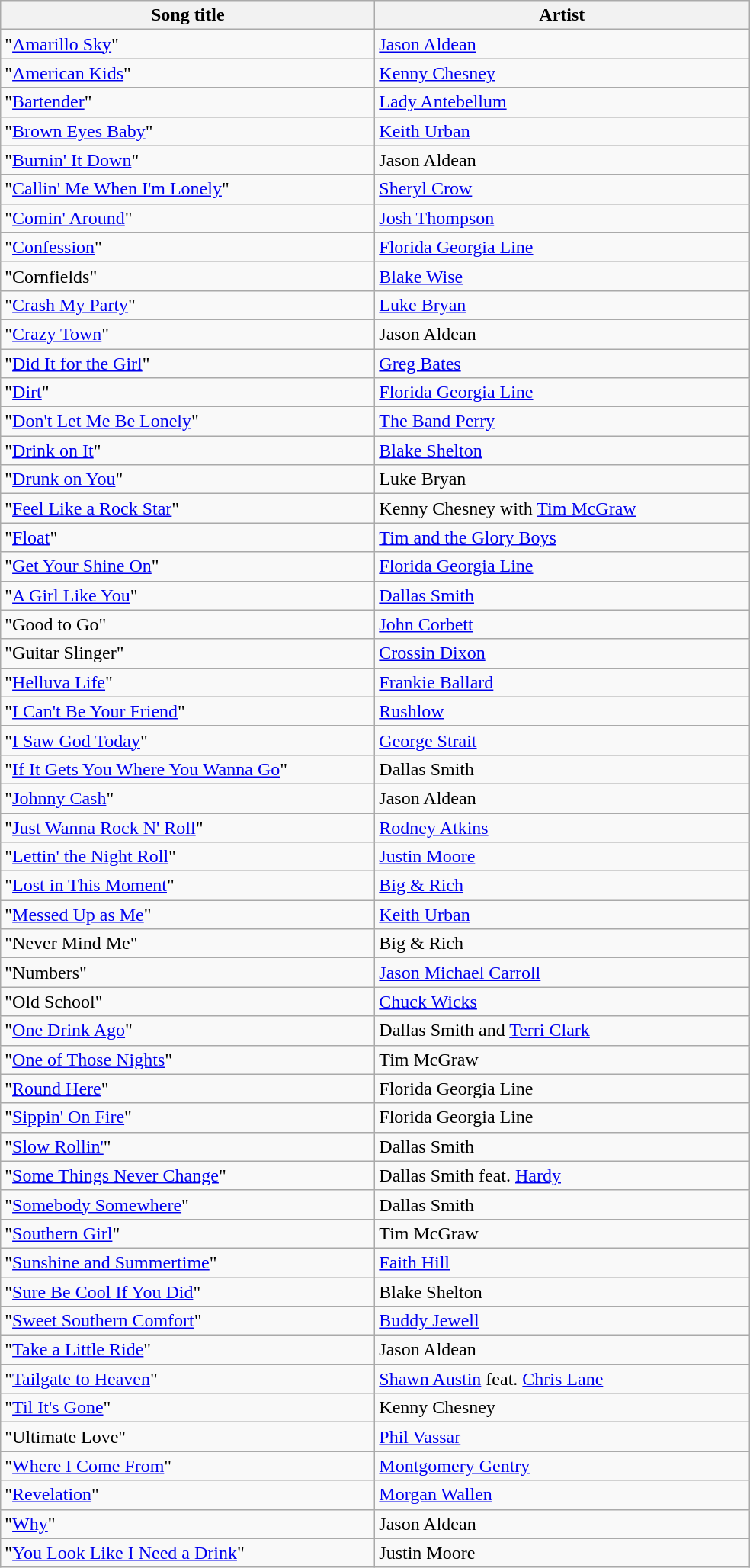<table class="wikitable plainrowheaders" style="text-align:left;">
<tr>
<th style="width:20em;">Song title</th>
<th style="width:20em;">Artist</th>
</tr>
<tr>
<td>"<a href='#'>Amarillo Sky</a>"</td>
<td><a href='#'>Jason Aldean</a></td>
</tr>
<tr>
<td>"<a href='#'>American Kids</a>"</td>
<td><a href='#'>Kenny Chesney</a></td>
</tr>
<tr>
<td>"<a href='#'>Bartender</a>"</td>
<td><a href='#'>Lady Antebellum</a></td>
</tr>
<tr>
<td>"<a href='#'>Brown Eyes Baby</a>"</td>
<td><a href='#'>Keith Urban</a></td>
</tr>
<tr>
<td>"<a href='#'>Burnin' It Down</a>"</td>
<td>Jason Aldean</td>
</tr>
<tr>
<td>"<a href='#'>Callin' Me When I'm Lonely</a>"</td>
<td><a href='#'>Sheryl Crow</a></td>
</tr>
<tr>
<td>"<a href='#'>Comin' Around</a>"</td>
<td><a href='#'>Josh Thompson</a></td>
</tr>
<tr>
<td>"<a href='#'>Confession</a>"</td>
<td><a href='#'>Florida Georgia Line</a></td>
</tr>
<tr>
<td>"Cornfields"</td>
<td><a href='#'>Blake Wise</a></td>
</tr>
<tr>
<td>"<a href='#'>Crash My Party</a>"</td>
<td><a href='#'>Luke Bryan</a></td>
</tr>
<tr>
<td>"<a href='#'>Crazy Town</a>"</td>
<td>Jason Aldean</td>
</tr>
<tr>
<td>"<a href='#'>Did It for the Girl</a>"</td>
<td><a href='#'>Greg Bates</a></td>
</tr>
<tr>
<td>"<a href='#'>Dirt</a>"</td>
<td><a href='#'>Florida Georgia Line</a></td>
</tr>
<tr>
<td>"<a href='#'>Don't Let Me Be Lonely</a>"</td>
<td><a href='#'>The Band Perry</a></td>
</tr>
<tr>
<td>"<a href='#'>Drink on It</a>"</td>
<td><a href='#'>Blake Shelton</a></td>
</tr>
<tr>
<td>"<a href='#'>Drunk on You</a>"</td>
<td>Luke Bryan</td>
</tr>
<tr>
<td>"<a href='#'>Feel Like a Rock Star</a>"</td>
<td>Kenny Chesney with <a href='#'>Tim McGraw</a></td>
</tr>
<tr>
<td>"<a href='#'>Float</a>"</td>
<td><a href='#'>Tim and the Glory Boys</a></td>
</tr>
<tr>
<td>"<a href='#'>Get Your Shine On</a>"</td>
<td><a href='#'>Florida Georgia Line</a></td>
</tr>
<tr>
<td>"<a href='#'>A Girl Like You</a>"</td>
<td><a href='#'>Dallas Smith</a></td>
</tr>
<tr>
<td>"Good to Go"</td>
<td><a href='#'>John Corbett</a></td>
</tr>
<tr>
<td>"Guitar Slinger"</td>
<td><a href='#'>Crossin Dixon</a></td>
</tr>
<tr>
<td>"<a href='#'>Helluva Life</a>"</td>
<td><a href='#'>Frankie Ballard</a></td>
</tr>
<tr>
<td>"<a href='#'>I Can't Be Your Friend</a>"</td>
<td><a href='#'>Rushlow</a></td>
</tr>
<tr>
<td>"<a href='#'>I Saw God Today</a>"</td>
<td><a href='#'>George Strait</a></td>
</tr>
<tr>
<td>"<a href='#'>If It Gets You Where You Wanna Go</a>"</td>
<td>Dallas Smith</td>
</tr>
<tr>
<td>"<a href='#'>Johnny Cash</a>"</td>
<td>Jason Aldean</td>
</tr>
<tr>
<td>"<a href='#'>Just Wanna Rock N' Roll</a>"</td>
<td><a href='#'>Rodney Atkins</a></td>
</tr>
<tr>
<td>"<a href='#'>Lettin' the Night Roll</a>"</td>
<td><a href='#'>Justin Moore</a></td>
</tr>
<tr>
<td>"<a href='#'>Lost in This Moment</a>"</td>
<td><a href='#'>Big & Rich</a></td>
</tr>
<tr>
<td>"<a href='#'>Messed Up as Me</a>"</td>
<td><a href='#'>Keith Urban</a></td>
</tr>
<tr>
<td>"Never Mind Me"</td>
<td>Big & Rich</td>
</tr>
<tr>
<td>"Numbers"</td>
<td><a href='#'>Jason Michael Carroll</a></td>
</tr>
<tr>
<td>"Old School"</td>
<td><a href='#'>Chuck Wicks</a></td>
</tr>
<tr>
<td>"<a href='#'>One Drink Ago</a>"</td>
<td>Dallas Smith and <a href='#'>Terri Clark</a></td>
</tr>
<tr>
<td>"<a href='#'>One of Those Nights</a>"</td>
<td>Tim McGraw</td>
</tr>
<tr>
<td>"<a href='#'>Round Here</a>"</td>
<td>Florida Georgia Line</td>
</tr>
<tr>
<td>"<a href='#'>Sippin' On Fire</a>"</td>
<td>Florida Georgia Line</td>
</tr>
<tr>
<td>"<a href='#'>Slow Rollin'</a>"</td>
<td>Dallas Smith</td>
</tr>
<tr>
<td>"<a href='#'>Some Things Never Change</a>"</td>
<td>Dallas Smith feat. <a href='#'>Hardy</a></td>
</tr>
<tr>
<td>"<a href='#'>Somebody Somewhere</a>"</td>
<td>Dallas Smith</td>
</tr>
<tr>
<td>"<a href='#'>Southern Girl</a>"</td>
<td>Tim McGraw</td>
</tr>
<tr>
<td>"<a href='#'>Sunshine and Summertime</a>"</td>
<td><a href='#'>Faith Hill</a></td>
</tr>
<tr>
<td>"<a href='#'>Sure Be Cool If You Did</a>"</td>
<td>Blake Shelton</td>
</tr>
<tr>
<td>"<a href='#'>Sweet Southern Comfort</a>"</td>
<td><a href='#'>Buddy Jewell</a></td>
</tr>
<tr>
<td>"<a href='#'>Take a Little Ride</a>"</td>
<td>Jason Aldean</td>
</tr>
<tr>
<td>"<a href='#'>Tailgate to Heaven</a>"</td>
<td><a href='#'>Shawn Austin</a> feat. <a href='#'>Chris Lane</a></td>
</tr>
<tr>
<td>"<a href='#'>Til It's Gone</a>"</td>
<td>Kenny Chesney</td>
</tr>
<tr>
<td>"Ultimate Love"</td>
<td><a href='#'>Phil Vassar</a></td>
</tr>
<tr>
<td>"<a href='#'>Where I Come From</a>"</td>
<td><a href='#'>Montgomery Gentry</a></td>
</tr>
<tr>
<td>"<a href='#'>Revelation</a>"</td>
<td><a href='#'>Morgan Wallen</a></td>
</tr>
<tr>
<td>"<a href='#'>Why</a>"</td>
<td>Jason Aldean</td>
</tr>
<tr>
<td>"<a href='#'>You Look Like I Need a Drink</a>"</td>
<td>Justin Moore</td>
</tr>
</table>
